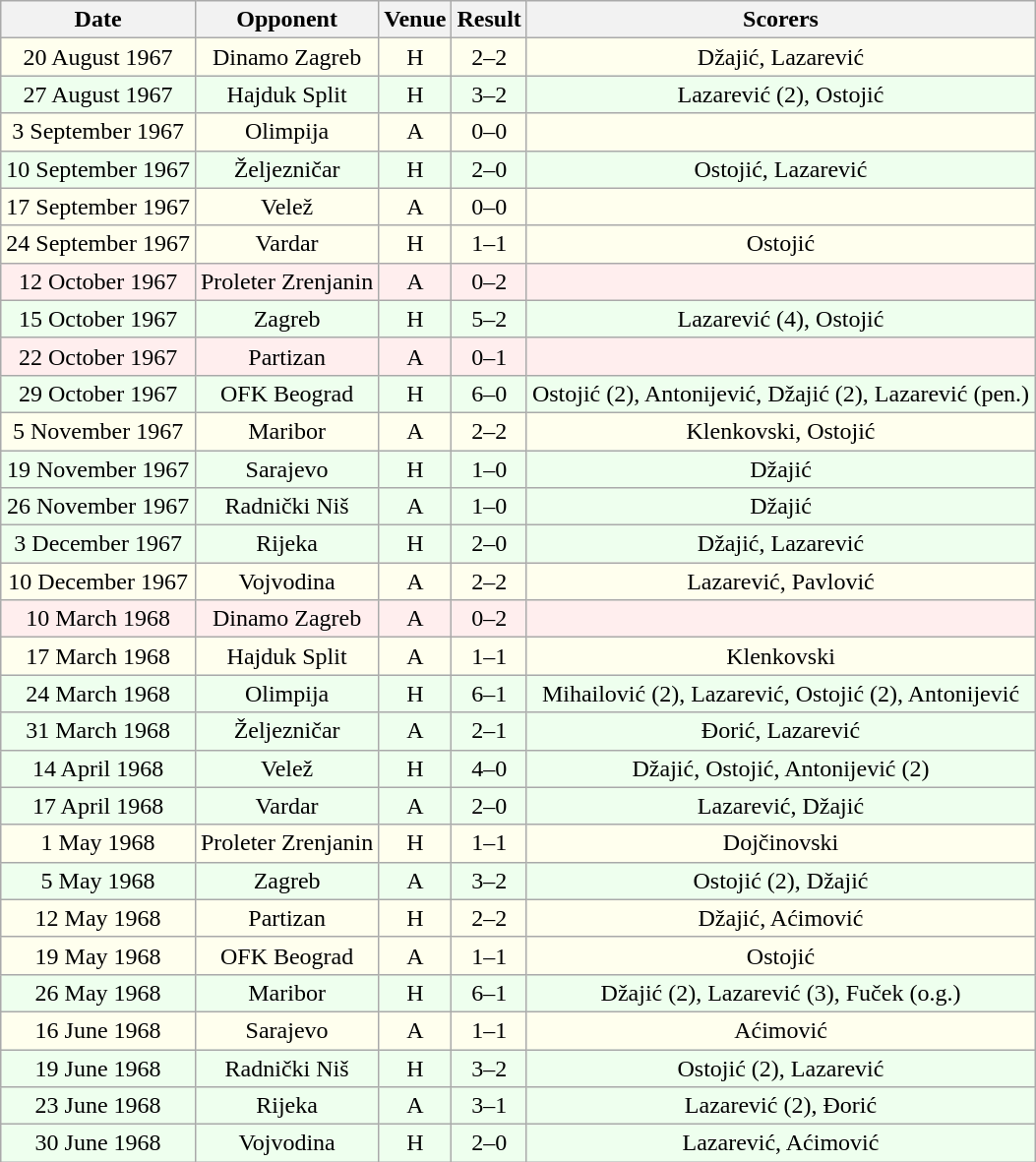<table class="wikitable sortable" style="font-size:100%; text-align:center">
<tr>
<th>Date</th>
<th>Opponent</th>
<th>Venue</th>
<th>Result</th>
<th>Scorers</th>
</tr>
<tr bgcolor = "#FFFFEE">
<td>20 August 1967</td>
<td>Dinamo Zagreb</td>
<td>H</td>
<td>2–2</td>
<td>Džajić, Lazarević</td>
</tr>
<tr bgcolor = "#EEFFEE">
<td>27 August 1967</td>
<td>Hajduk Split</td>
<td>H</td>
<td>3–2</td>
<td>Lazarević (2), Ostojić</td>
</tr>
<tr bgcolor = "#FFFFEE">
<td>3 September 1967</td>
<td>Olimpija</td>
<td>A</td>
<td>0–0</td>
<td></td>
</tr>
<tr bgcolor = "#EEFFEE">
<td>10 September 1967</td>
<td>Željezničar</td>
<td>H</td>
<td>2–0</td>
<td>Ostojić, Lazarević</td>
</tr>
<tr bgcolor = "#FFFFEE">
<td>17 September 1967</td>
<td>Velež</td>
<td>A</td>
<td>0–0</td>
<td></td>
</tr>
<tr bgcolor = "#FFFFEE">
<td>24 September 1967</td>
<td>Vardar</td>
<td>H</td>
<td>1–1</td>
<td>Ostojić</td>
</tr>
<tr bgcolor = "#FFEEEE">
<td>12 October 1967</td>
<td>Proleter Zrenjanin</td>
<td>A</td>
<td>0–2</td>
<td></td>
</tr>
<tr bgcolor = "#EEFFEE">
<td>15 October 1967</td>
<td>Zagreb</td>
<td>H</td>
<td>5–2</td>
<td>Lazarević (4), Ostojić</td>
</tr>
<tr bgcolor = "#FFEEEE">
<td>22 October 1967</td>
<td>Partizan</td>
<td>A</td>
<td>0–1</td>
<td></td>
</tr>
<tr bgcolor = "#EEFFEE">
<td>29 October 1967</td>
<td>OFK Beograd</td>
<td>H</td>
<td>6–0</td>
<td>Ostojić (2), Antonijević, Džajić (2), Lazarević (pen.)</td>
</tr>
<tr bgcolor = "#FFFFEE">
<td>5 November 1967</td>
<td>Maribor</td>
<td>A</td>
<td>2–2</td>
<td>Klenkovski, Ostojić</td>
</tr>
<tr bgcolor = "#EEFFEE">
<td>19 November 1967</td>
<td>Sarajevo</td>
<td>H</td>
<td>1–0</td>
<td>Džajić</td>
</tr>
<tr bgcolor = "#EEFFEE">
<td>26 November 1967</td>
<td>Radnički Niš</td>
<td>A</td>
<td>1–0</td>
<td>Džajić</td>
</tr>
<tr bgcolor = "#EEFFEE">
<td>3 December 1967</td>
<td>Rijeka</td>
<td>H</td>
<td>2–0</td>
<td>Džajić, Lazarević</td>
</tr>
<tr bgcolor = "#FFFFEE">
<td>10 December 1967</td>
<td>Vojvodina</td>
<td>A</td>
<td>2–2</td>
<td>Lazarević, Pavlović</td>
</tr>
<tr bgcolor = "#FFEEEE">
<td>10 March 1968</td>
<td>Dinamo Zagreb</td>
<td>A</td>
<td>0–2</td>
<td></td>
</tr>
<tr bgcolor = "#FFFFEE">
<td>17 March 1968</td>
<td>Hajduk Split</td>
<td>A</td>
<td>1–1</td>
<td>Klenkovski</td>
</tr>
<tr bgcolor = "#EEFFEE">
<td>24 March 1968</td>
<td>Olimpija</td>
<td>H</td>
<td>6–1</td>
<td>Mihailović (2), Lazarević, Ostojić (2), Antonijević</td>
</tr>
<tr bgcolor = "#EEFFEE">
<td>31 March 1968</td>
<td>Željezničar</td>
<td>A</td>
<td>2–1</td>
<td>Đorić, Lazarević</td>
</tr>
<tr bgcolor = "#EEFFEE">
<td>14 April 1968</td>
<td>Velež</td>
<td>H</td>
<td>4–0</td>
<td>Džajić, Ostojić, Antonijević (2)</td>
</tr>
<tr bgcolor = "#EEFFEE">
<td>17 April 1968</td>
<td>Vardar</td>
<td>A</td>
<td>2–0</td>
<td>Lazarević, Džajić</td>
</tr>
<tr bgcolor = "#FFFFEE">
<td>1 May 1968</td>
<td>Proleter Zrenjanin</td>
<td>H</td>
<td>1–1</td>
<td>Dojčinovski</td>
</tr>
<tr bgcolor = "#EEFFEE">
<td>5 May 1968</td>
<td>Zagreb</td>
<td>A</td>
<td>3–2</td>
<td>Ostojić (2), Džajić</td>
</tr>
<tr bgcolor = "#FFFFEE">
<td>12 May 1968</td>
<td>Partizan</td>
<td>H</td>
<td>2–2</td>
<td>Džajić, Aćimović</td>
</tr>
<tr bgcolor = "#FFFFEE">
<td>19 May 1968</td>
<td>OFK Beograd</td>
<td>A</td>
<td>1–1</td>
<td>Ostojić</td>
</tr>
<tr bgcolor = "#EEFFEE">
<td>26 May 1968</td>
<td>Maribor</td>
<td>H</td>
<td>6–1</td>
<td>Džajić (2), Lazarević (3), Fuček (o.g.)</td>
</tr>
<tr bgcolor = "#FFFFEE">
<td>16 June 1968</td>
<td>Sarajevo</td>
<td>A</td>
<td>1–1</td>
<td>Aćimović</td>
</tr>
<tr bgcolor = "#EEFFEE">
<td>19 June 1968</td>
<td>Radnički Niš</td>
<td>H</td>
<td>3–2</td>
<td>Ostojić (2), Lazarević</td>
</tr>
<tr bgcolor = "#EEFFEE">
<td>23 June 1968</td>
<td>Rijeka</td>
<td>A</td>
<td>3–1</td>
<td>Lazarević (2), Đorić</td>
</tr>
<tr bgcolor = "#EEFFEE">
<td>30 June 1968</td>
<td>Vojvodina</td>
<td>H</td>
<td>2–0</td>
<td>Lazarević, Aćimović</td>
</tr>
</table>
